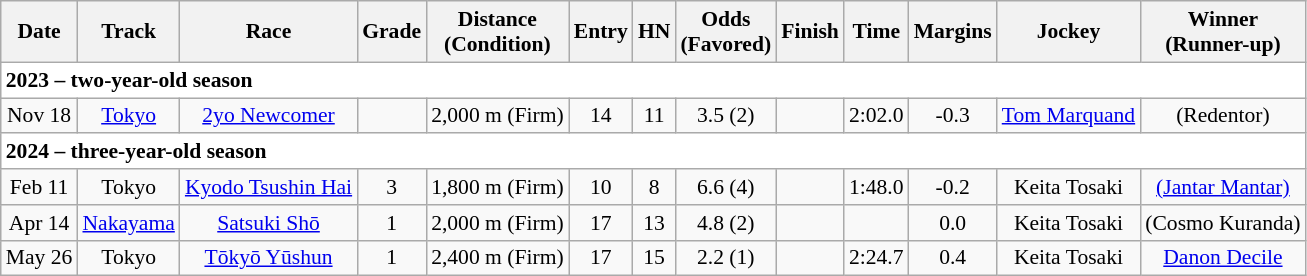<table class="wikitable" style="border-collapse: collapse; font-size: 90%; text-align: center; white-space: nowrap">
<tr>
<th>Date</th>
<th>Track</th>
<th>Race</th>
<th>Grade</th>
<th>Distance<br>(Condition)</th>
<th>Entry</th>
<th>HN</th>
<th>Odds<br>(Favored)</th>
<th>Finish</th>
<th>Time</th>
<th>Margins</th>
<th>Jockey</th>
<th>Winner<br>(Runner-up)</th>
</tr>
<tr style="background-color:white">
<td colspan="13" align="left"><strong>2023 – two-year-old season</strong></td>
</tr>
<tr>
<td>Nov 18</td>
<td><a href='#'>Tokyo</a></td>
<td><a href='#'>2yo Newcomer</a></td>
<td></td>
<td>2,000 m (Firm)</td>
<td>14</td>
<td>11</td>
<td>3.5 (2)</td>
<td></td>
<td>2:02.0</td>
<td>-0.3</td>
<td><a href='#'>Tom Marquand</a></td>
<td>(Redentor)</td>
</tr>
<tr style="background-color:white">
<td colspan="13" align="left"><strong>2024 – three-year-old season</strong></td>
</tr>
<tr>
<td>Feb 11</td>
<td>Tokyo</td>
<td><a href='#'>Kyodo Tsushin Hai</a></td>
<td>3</td>
<td>1,800 m (Firm)</td>
<td>10</td>
<td>8</td>
<td>6.6 (4)</td>
<td></td>
<td>1:48.0</td>
<td>-0.2</td>
<td>Keita Tosaki</td>
<td><a href='#'>(Jantar Mantar)</a></td>
</tr>
<tr>
<td>Apr 14</td>
<td><a href='#'>Nakayama</a></td>
<td><a href='#'>Satsuki Shō</a></td>
<td>1</td>
<td>2,000 m (Firm)</td>
<td>17</td>
<td>13</td>
<td>4.8 (2)</td>
<td></td>
<td></td>
<td>0.0</td>
<td>Keita Tosaki</td>
<td>(Cosmo Kuranda)</td>
</tr>
<tr>
<td>May 26</td>
<td>Tokyo</td>
<td><a href='#'>Tōkyō Yūshun</a></td>
<td>1</td>
<td>2,400 m (Firm)</td>
<td>17</td>
<td>15</td>
<td>2.2 (1)</td>
<td></td>
<td>2:24.7</td>
<td>0.4</td>
<td>Keita Tosaki</td>
<td><a href='#'>Danon Decile</a></td>
</tr>
</table>
